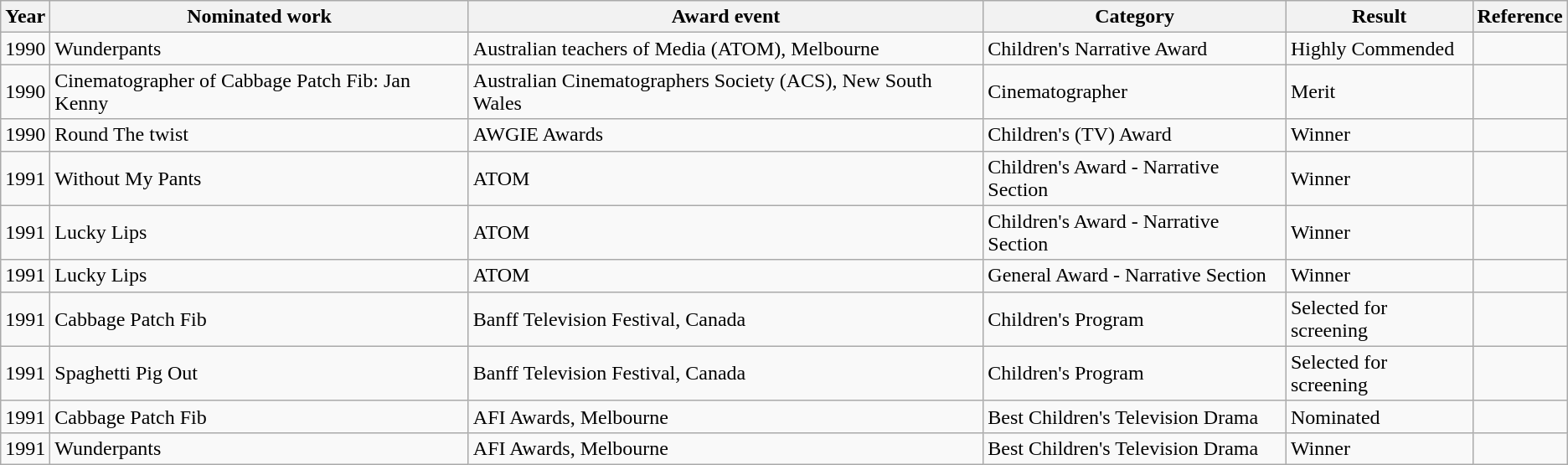<table class="wikitable">
<tr>
<th>Year</th>
<th>Nominated work</th>
<th>Award event</th>
<th>Category</th>
<th>Result</th>
<th>Reference</th>
</tr>
<tr>
<td>1990</td>
<td>Wunderpants</td>
<td>Australian teachers of Media (ATOM), Melbourne</td>
<td>Children's Narrative Award</td>
<td>Highly Commended</td>
<td></td>
</tr>
<tr>
<td>1990</td>
<td>Cinematographer of Cabbage Patch Fib: Jan Kenny</td>
<td>Australian Cinematographers Society (ACS), New South Wales</td>
<td>Cinematographer</td>
<td>Merit</td>
<td></td>
</tr>
<tr>
<td>1990</td>
<td>Round The twist</td>
<td>AWGIE Awards</td>
<td>Children's (TV) Award</td>
<td>Winner</td>
<td></td>
</tr>
<tr>
<td>1991</td>
<td>Without My Pants</td>
<td>ATOM</td>
<td>Children's Award - Narrative Section</td>
<td>Winner</td>
<td></td>
</tr>
<tr>
<td>1991</td>
<td>Lucky Lips</td>
<td>ATOM</td>
<td>Children's Award - Narrative Section</td>
<td>Winner</td>
<td></td>
</tr>
<tr>
<td>1991</td>
<td>Lucky Lips</td>
<td>ATOM</td>
<td>General Award - Narrative Section</td>
<td>Winner</td>
<td></td>
</tr>
<tr>
<td>1991</td>
<td>Cabbage Patch Fib</td>
<td>Banff Television Festival, Canada</td>
<td>Children's Program</td>
<td>Selected for screening</td>
<td></td>
</tr>
<tr>
<td>1991</td>
<td>Spaghetti Pig Out</td>
<td>Banff Television Festival, Canada</td>
<td>Children's Program</td>
<td>Selected for screening</td>
<td></td>
</tr>
<tr>
<td>1991</td>
<td>Cabbage Patch Fib</td>
<td>AFI Awards, Melbourne</td>
<td>Best Children's Television Drama</td>
<td>Nominated</td>
<td></td>
</tr>
<tr>
<td>1991</td>
<td>Wunderpants</td>
<td>AFI Awards, Melbourne</td>
<td>Best Children's Television Drama</td>
<td>Winner</td>
<td></td>
</tr>
</table>
